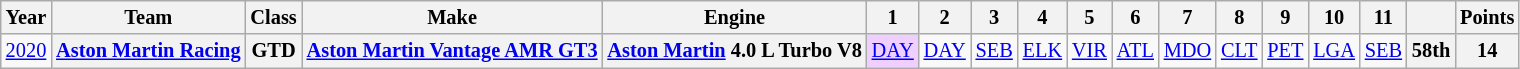<table class="wikitable" style="text-align:center; font-size:85%">
<tr>
<th>Year</th>
<th>Team</th>
<th>Class</th>
<th>Make</th>
<th>Engine</th>
<th>1</th>
<th>2</th>
<th>3</th>
<th>4</th>
<th>5</th>
<th>6</th>
<th>7</th>
<th>8</th>
<th>9</th>
<th>10</th>
<th>11</th>
<th></th>
<th>Points</th>
</tr>
<tr>
<td><a href='#'>2020</a></td>
<th nowrap><a href='#'>Aston Martin Racing</a></th>
<th>GTD</th>
<th nowrap><a href='#'>Aston Martin Vantage AMR GT3</a></th>
<th nowrap><a href='#'>Aston Martin</a> 4.0 L Turbo V8</th>
<td style="background:#EFCFFF;"><a href='#'>DAY</a><br></td>
<td><a href='#'>DAY</a></td>
<td><a href='#'>SEB</a></td>
<td><a href='#'>ELK</a></td>
<td><a href='#'>VIR</a></td>
<td><a href='#'>ATL</a></td>
<td><a href='#'>MDO</a></td>
<td><a href='#'>CLT</a></td>
<td><a href='#'>PET</a></td>
<td><a href='#'>LGA</a></td>
<td><a href='#'>SEB</a></td>
<th>58th</th>
<th>14</th>
</tr>
</table>
